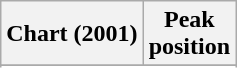<table class="wikitable sortable plainrowheaders" style="text-align:center">
<tr>
<th scope="col">Chart (2001)</th>
<th scope="col">Peak<br>position</th>
</tr>
<tr>
</tr>
<tr>
</tr>
</table>
